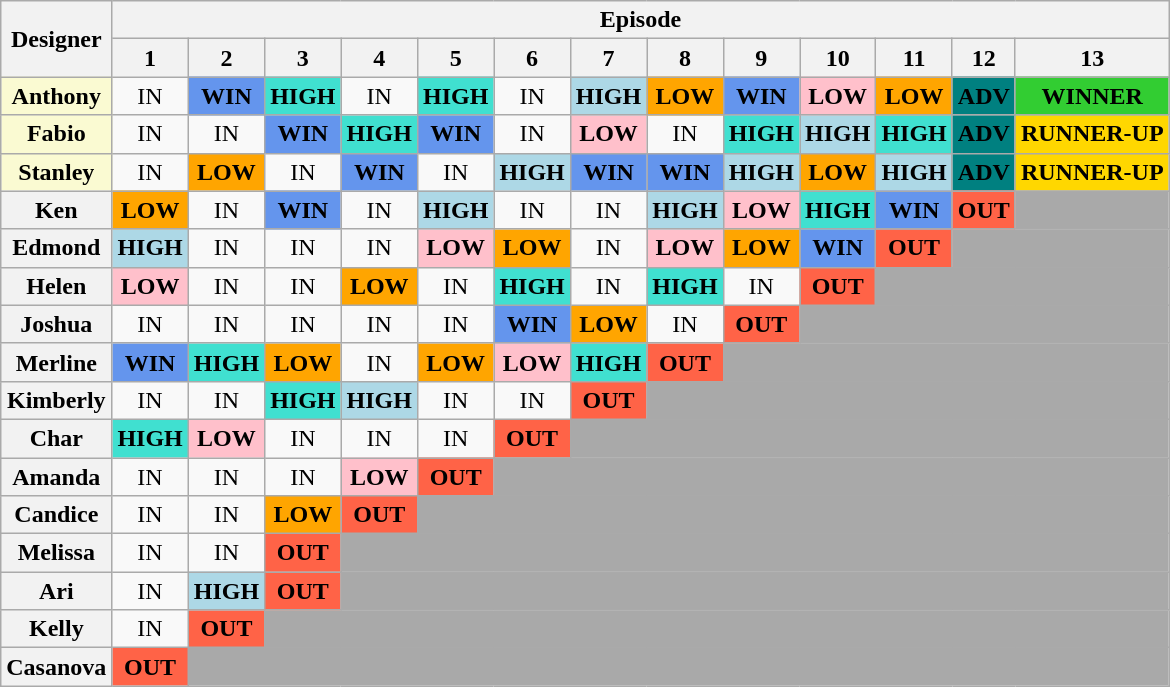<table class="wikitable" style="text-align:center">
<tr>
<th rowspan="2">Designer</th>
<th colspan="13">Episode</th>
</tr>
<tr>
<th>1</th>
<th>2</th>
<th>3</th>
<th>4</th>
<th>5</th>
<th>6</th>
<th>7</th>
<th>8</th>
<th>9</th>
<th>10</th>
<th>11</th>
<th>12</th>
<th>13</th>
</tr>
<tr>
<th style="background:#FAFAD2;">Anthony</th>
<td>IN</td>
<td style="background:cornflowerblue;"><strong>WIN</strong></td>
<td style="background:turquoise;"><strong>HIGH</strong></td>
<td>IN</td>
<td style="background:turquoise;"><strong>HIGH</strong></td>
<td>IN</td>
<td style="background:lightblue;"><strong>HIGH</strong></td>
<td style="background:orange;"><strong>LOW</strong></td>
<td style="background:cornflowerblue;"><strong>WIN</strong></td>
<td style="background:pink;"><strong>LOW</strong></td>
<td style="background:orange;"><strong>LOW</strong></td>
<td style="background:teal;"><strong>ADV</strong></td>
<td style="background:limegreen;"><strong>WINNER</strong></td>
</tr>
<tr>
<th style="background:#FAFAD2;">Fabio</th>
<td>IN</td>
<td>IN</td>
<td style="background:cornflowerblue;"><strong>WIN</strong></td>
<td style="background:turquoise;"><strong>HIGH</strong></td>
<td style="background:cornflowerblue;"><strong>WIN</strong></td>
<td>IN</td>
<td style="background:pink;"><strong>LOW</strong></td>
<td>IN</td>
<td style="background:turquoise;"><strong>HIGH</strong></td>
<td style="background:lightblue;"><strong>HIGH</strong></td>
<td style="background:turquoise;"><strong>HIGH</strong></td>
<td style="background:teal;"><strong>ADV</strong></td>
<td style="background:gold;"><strong>RUNNER-UP</strong></td>
</tr>
<tr>
<th style="background:#FAFAD2;">Stanley</th>
<td>IN</td>
<td style="background:orange;"><strong>LOW</strong></td>
<td>IN</td>
<td style="background:cornflowerblue;"><strong>WIN</strong></td>
<td>IN</td>
<td style="background:lightblue;"><strong>HIGH</strong></td>
<td style="background:cornflowerblue;"><strong>WIN</strong></td>
<td style="background:cornflowerblue;"><strong>WIN</strong></td>
<td style="background:lightblue;"><strong>HIGH</strong></td>
<td style="background:orange;"><strong>LOW</strong></td>
<td style="background:lightblue;"><strong>HIGH</strong></td>
<td style="background:teal;"><strong>ADV</strong></td>
<td style="background:gold;"><strong>RUNNER-UP</strong></td>
</tr>
<tr>
<th>Ken</th>
<td style="background:orange;"><strong>LOW</strong></td>
<td>IN</td>
<td style="background:cornflowerblue;"><strong>WIN</strong></td>
<td>IN</td>
<td style="background:lightblue;"><strong>HIGH</strong></td>
<td>IN</td>
<td>IN</td>
<td style="background:lightblue;"><strong>HIGH</strong></td>
<td style="background:pink;"><strong>LOW</strong></td>
<td style="background:turquoise;"><strong>HIGH</strong></td>
<td style="background:cornflowerblue;"><strong>WIN</strong></td>
<td style="background:tomato;"><strong>OUT</strong></td>
<td style="background:darkgrey;"></td>
</tr>
<tr>
<th>Edmond</th>
<td style="background:lightblue;"><strong>HIGH</strong></td>
<td>IN</td>
<td>IN</td>
<td>IN</td>
<td style="background:pink;"><strong>LOW</strong></td>
<td style="background:orange;"><strong>LOW</strong></td>
<td>IN</td>
<td style="background:pink;"><strong>LOW</strong></td>
<td style="background:orange;"><strong>LOW</strong></td>
<td style="background:cornflowerblue;"><strong>WIN</strong></td>
<td style="background:tomato;"><strong>OUT</strong></td>
<td style="background:darkgrey;" colspan="2"></td>
</tr>
<tr>
<th>Helen</th>
<td style="background:pink;"><strong>LOW</strong></td>
<td>IN</td>
<td>IN</td>
<td style="background:orange;"><strong>LOW</strong></td>
<td>IN</td>
<td style="background:turquoise;"><strong>HIGH</strong></td>
<td>IN</td>
<td style="background:turquoise;"><strong>HIGH</strong></td>
<td>IN</td>
<td style="background:tomato;"><strong>OUT</strong></td>
<td style="background:darkgrey;" colspan="3"></td>
</tr>
<tr>
<th>Joshua</th>
<td>IN</td>
<td>IN</td>
<td>IN</td>
<td>IN</td>
<td>IN</td>
<td style="background:cornflowerblue;"><strong>WIN</strong></td>
<td style="background:orange;"><strong>LOW</strong></td>
<td>IN</td>
<td style="background:tomato;"><strong>OUT</strong></td>
<td style="background:darkgrey;" colspan="4"></td>
</tr>
<tr>
<th>Merline</th>
<td style="background:cornflowerblue;"><strong>WIN</strong></td>
<td style="background:turquoise;"><strong>HIGH</strong></td>
<td style="background:orange;"><strong>LOW</strong></td>
<td>IN</td>
<td style="background:orange;"><strong>LOW</strong></td>
<td style="background:pink;"><strong>LOW</strong></td>
<td style="background:turquoise;"><strong>HIGH</strong></td>
<td style="background:tomato;"><strong>OUT</strong></td>
<td style="background:darkgrey;" colspan="5"></td>
</tr>
<tr>
<th>Kimberly</th>
<td>IN</td>
<td>IN</td>
<td style="background:turquoise;"><strong>HIGH</strong></td>
<td style="background:lightblue;"><strong>HIGH</strong></td>
<td>IN</td>
<td>IN</td>
<td style="background:tomato;"><strong>OUT</strong></td>
<td style="background:darkgrey;" colspan="6"></td>
</tr>
<tr>
<th>Char</th>
<td style="background:turquoise;"><strong>HIGH</strong></td>
<td style="background:pink;"><strong>LOW</strong></td>
<td>IN</td>
<td>IN</td>
<td>IN</td>
<td style="background:tomato;"><strong>OUT</strong></td>
<td style="background:darkgrey;" colspan="7"></td>
</tr>
<tr>
<th>Amanda</th>
<td>IN</td>
<td>IN</td>
<td>IN</td>
<td style="background:pink;"><strong>LOW</strong></td>
<td style="background:tomato;"><strong>OUT</strong></td>
<td style="background:darkgrey;" colspan="8"></td>
</tr>
<tr>
<th>Candice</th>
<td>IN</td>
<td>IN</td>
<td style="background:orange;"><strong>LOW</strong></td>
<td style="background:tomato;"><strong>OUT</strong></td>
<td style="background:darkgrey;" colspan="9"></td>
</tr>
<tr>
<th>Melissa</th>
<td>IN</td>
<td>IN</td>
<td style="background:tomato;"><strong>OUT</strong></td>
<td style="background:darkgrey;" colspan="10"></td>
</tr>
<tr>
<th>Ari</th>
<td>IN</td>
<td style="background:lightblue;"><strong>HIGH</strong></td>
<td style="background:tomato;"><strong>OUT</strong></td>
<td style="background:darkgrey;" colspan="10"></td>
</tr>
<tr>
<th>Kelly</th>
<td>IN</td>
<td style="background:tomato;"><strong>OUT</strong></td>
<td style="background:darkgrey;" colspan="11"></td>
</tr>
<tr>
<th>Casanova</th>
<td style="background:tomato;"><strong>OUT</strong></td>
<td style="background:darkgrey;" colspan="12"></td>
</tr>
</table>
